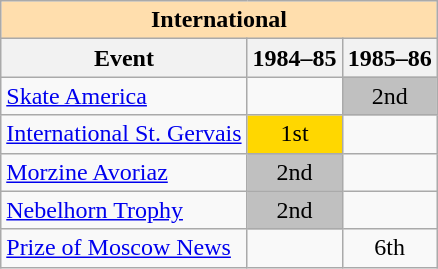<table class="wikitable" style="text-align:center">
<tr>
<th style="background-color: #ffdead; " colspan=3 align=center>International</th>
</tr>
<tr>
<th>Event</th>
<th>1984–85</th>
<th>1985–86</th>
</tr>
<tr>
<td align=left><a href='#'>Skate America</a></td>
<td></td>
<td bgcolor=silver>2nd</td>
</tr>
<tr>
<td align=left><a href='#'>International St. Gervais</a></td>
<td bgcolor=gold>1st</td>
<td></td>
</tr>
<tr>
<td align=left><a href='#'>Morzine Avoriaz</a></td>
<td bgcolor=silver>2nd</td>
<td></td>
</tr>
<tr>
<td align=left><a href='#'>Nebelhorn Trophy</a></td>
<td bgcolor=silver>2nd</td>
<td></td>
</tr>
<tr>
<td align=left><a href='#'>Prize of Moscow News</a></td>
<td></td>
<td>6th</td>
</tr>
</table>
